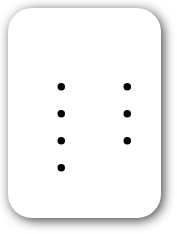<table style=" border-radius:1em; box-shadow: 0.1em 0.1em 0.5em rgba(0,0,0,0.75); background-color: white; border: 1px solid white; padding: 5px;">
<tr style="vertical-align:top;">
<td><br><ul><li></li><li></li><li></li><li></li></ul></td>
<td valign=top><br><ul><li></li><li></li><li></li></ul></td>
</tr>
</table>
